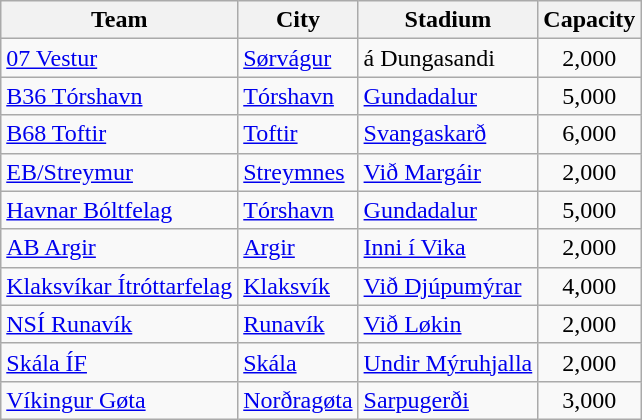<table class="wikitable sortable">
<tr>
<th>Team</th>
<th>City</th>
<th>Stadium</th>
<th>Capacity</th>
</tr>
<tr>
<td><a href='#'>07 Vestur</a></td>
<td><a href='#'>Sørvágur</a></td>
<td>á Dungasandi</td>
<td align="center">2,000</td>
</tr>
<tr>
<td><a href='#'>B36 Tórshavn</a></td>
<td><a href='#'>Tórshavn</a></td>
<td><a href='#'>Gundadalur</a></td>
<td align="center">5,000</td>
</tr>
<tr>
<td><a href='#'>B68 Toftir</a></td>
<td><a href='#'>Toftir</a></td>
<td><a href='#'>Svangaskarð</a></td>
<td align="center">6,000</td>
</tr>
<tr>
<td><a href='#'>EB/Streymur</a></td>
<td><a href='#'>Streymnes</a></td>
<td><a href='#'>Við Margáir</a></td>
<td align="center">2,000</td>
</tr>
<tr>
<td><a href='#'>Havnar Bóltfelag</a></td>
<td><a href='#'>Tórshavn</a></td>
<td><a href='#'>Gundadalur</a></td>
<td align="center">5,000</td>
</tr>
<tr>
<td><a href='#'>AB Argir</a></td>
<td><a href='#'>Argir</a></td>
<td><a href='#'>Inni í Vika</a></td>
<td align="center">2,000</td>
</tr>
<tr>
<td><a href='#'>Klaksvíkar Ítróttarfelag</a></td>
<td><a href='#'>Klaksvík</a></td>
<td><a href='#'>Við Djúpumýrar</a></td>
<td align="center">4,000</td>
</tr>
<tr>
<td><a href='#'>NSÍ Runavík</a></td>
<td><a href='#'>Runavík</a></td>
<td><a href='#'>Við Løkin</a></td>
<td align="center">2,000</td>
</tr>
<tr>
<td><a href='#'>Skála ÍF</a></td>
<td><a href='#'>Skála</a></td>
<td><a href='#'>Undir Mýruhjalla</a></td>
<td align="center">2,000</td>
</tr>
<tr>
<td><a href='#'>Víkingur Gøta</a></td>
<td><a href='#'>Norðragøta</a></td>
<td><a href='#'>Sarpugerði</a></td>
<td align="center">3,000</td>
</tr>
</table>
